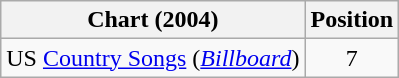<table class="wikitable sortable">
<tr>
<th scope="col">Chart (2004)</th>
<th scope="col">Position</th>
</tr>
<tr>
<td>US <a href='#'>Country Songs</a> (<em><a href='#'>Billboard</a></em>)</td>
<td align="center">7</td>
</tr>
</table>
